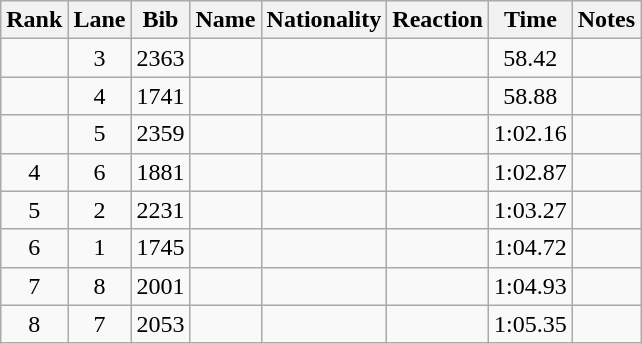<table class="wikitable sortable" style="text-align:center">
<tr>
<th>Rank</th>
<th>Lane</th>
<th>Bib</th>
<th>Name</th>
<th>Nationality</th>
<th>Reaction</th>
<th>Time</th>
<th>Notes</th>
</tr>
<tr>
<td></td>
<td>3</td>
<td>2363</td>
<td align=left></td>
<td align=left></td>
<td></td>
<td>58.42</td>
<td></td>
</tr>
<tr>
<td></td>
<td>4</td>
<td>1741</td>
<td align=left></td>
<td align=left></td>
<td></td>
<td>58.88</td>
<td></td>
</tr>
<tr>
<td></td>
<td>5</td>
<td>2359</td>
<td align=left></td>
<td align=left></td>
<td></td>
<td>1:02.16</td>
<td></td>
</tr>
<tr>
<td>4</td>
<td>6</td>
<td>1881</td>
<td align=left></td>
<td align=left></td>
<td></td>
<td>1:02.87</td>
<td></td>
</tr>
<tr>
<td>5</td>
<td>2</td>
<td>2231</td>
<td align=left></td>
<td align=left></td>
<td></td>
<td>1:03.27</td>
<td></td>
</tr>
<tr>
<td>6</td>
<td>1</td>
<td>1745</td>
<td align=left></td>
<td align=left></td>
<td></td>
<td>1:04.72</td>
<td></td>
</tr>
<tr>
<td>7</td>
<td>8</td>
<td>2001</td>
<td align=left></td>
<td align=left></td>
<td></td>
<td>1:04.93</td>
<td></td>
</tr>
<tr>
<td>8</td>
<td>7</td>
<td>2053</td>
<td align=left></td>
<td align=left></td>
<td></td>
<td>1:05.35</td>
<td></td>
</tr>
</table>
